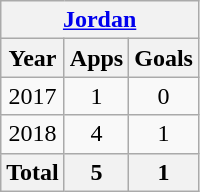<table class="wikitable" style="text-align:center">
<tr>
<th colspan=3><a href='#'>Jordan</a></th>
</tr>
<tr>
<th>Year</th>
<th>Apps</th>
<th>Goals</th>
</tr>
<tr>
<td>2017</td>
<td>1</td>
<td>0</td>
</tr>
<tr>
<td>2018</td>
<td>4</td>
<td>1</td>
</tr>
<tr>
<th>Total</th>
<th>5</th>
<th>1</th>
</tr>
</table>
